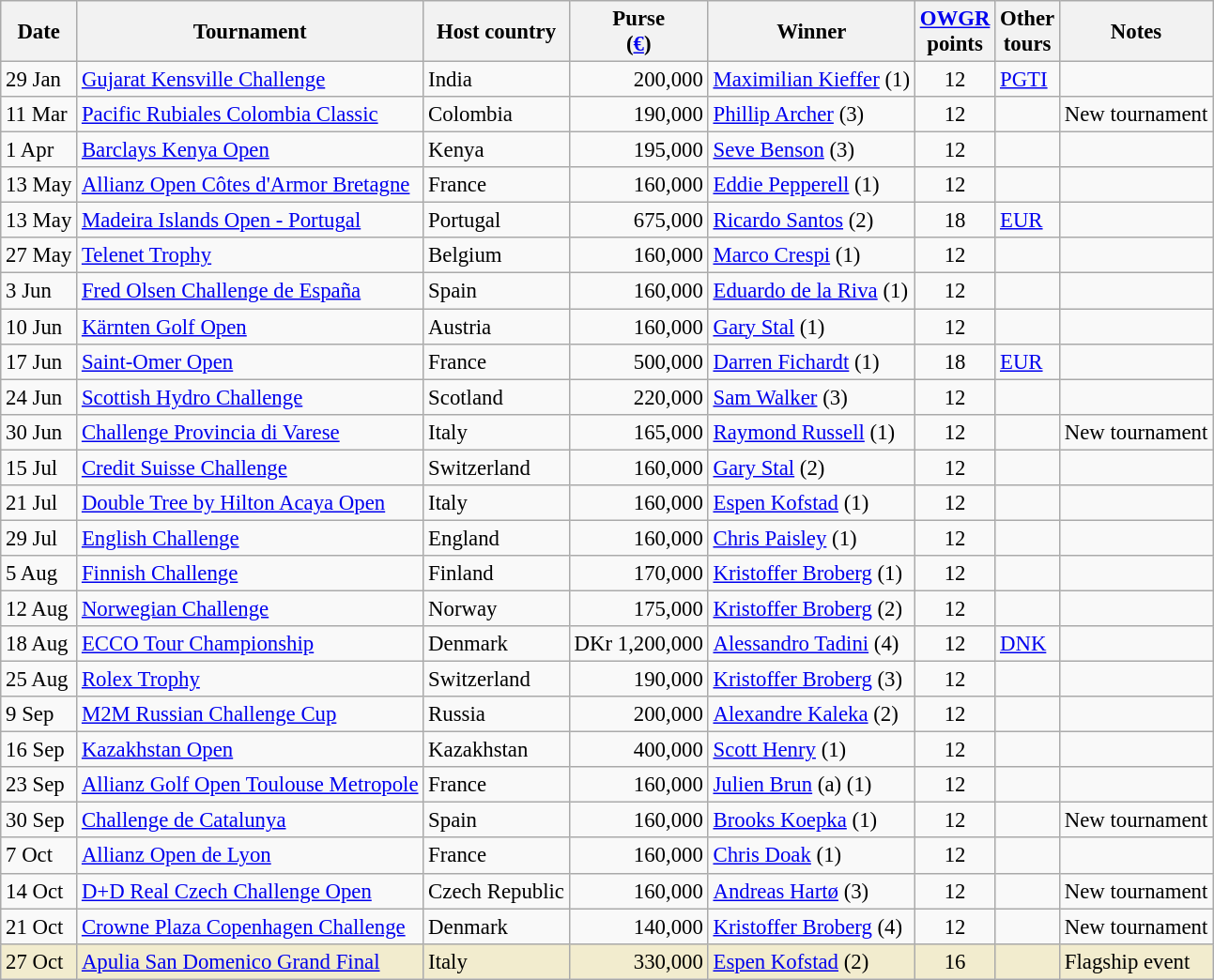<table class="wikitable" style="font-size:95%">
<tr>
<th>Date</th>
<th>Tournament</th>
<th>Host country</th>
<th>Purse<br>(<a href='#'>€</a>)</th>
<th>Winner</th>
<th><a href='#'>OWGR</a><br>points</th>
<th>Other<br>tours</th>
<th>Notes</th>
</tr>
<tr>
<td>29 Jan</td>
<td><a href='#'>Gujarat Kensville Challenge</a></td>
<td>India</td>
<td align=right>200,000</td>
<td> <a href='#'>Maximilian Kieffer</a> (1)</td>
<td align=center>12</td>
<td><a href='#'>PGTI</a></td>
<td></td>
</tr>
<tr>
<td>11 Mar</td>
<td><a href='#'>Pacific Rubiales Colombia Classic</a></td>
<td>Colombia</td>
<td align=right>190,000</td>
<td> <a href='#'>Phillip Archer</a> (3)</td>
<td align=center>12</td>
<td></td>
<td>New tournament</td>
</tr>
<tr>
<td>1 Apr</td>
<td><a href='#'>Barclays Kenya Open</a></td>
<td>Kenya</td>
<td align=right>195,000</td>
<td> <a href='#'>Seve Benson</a> (3)</td>
<td align=center>12</td>
<td></td>
<td></td>
</tr>
<tr>
<td>13 May</td>
<td><a href='#'>Allianz Open Côtes d'Armor Bretagne</a></td>
<td>France</td>
<td align=right>160,000</td>
<td> <a href='#'>Eddie Pepperell</a> (1)</td>
<td align=center>12</td>
<td></td>
<td></td>
</tr>
<tr>
<td>13 May</td>
<td><a href='#'>Madeira Islands Open - Portugal</a></td>
<td>Portugal</td>
<td align=right>675,000</td>
<td> <a href='#'>Ricardo Santos</a> (2)</td>
<td align=center>18</td>
<td><a href='#'>EUR</a></td>
<td></td>
</tr>
<tr>
<td>27 May</td>
<td><a href='#'>Telenet Trophy</a></td>
<td>Belgium</td>
<td align=right>160,000</td>
<td> <a href='#'>Marco Crespi</a> (1)</td>
<td align=center>12</td>
<td></td>
<td></td>
</tr>
<tr>
<td>3 Jun</td>
<td><a href='#'>Fred Olsen Challenge de España</a></td>
<td>Spain</td>
<td align=right>160,000</td>
<td> <a href='#'>Eduardo de la Riva</a> (1)</td>
<td align=center>12</td>
<td></td>
<td></td>
</tr>
<tr>
<td>10 Jun</td>
<td><a href='#'>Kärnten Golf Open</a></td>
<td>Austria</td>
<td align=right>160,000</td>
<td> <a href='#'>Gary Stal</a> (1)</td>
<td align=center>12</td>
<td></td>
<td></td>
</tr>
<tr>
<td>17 Jun</td>
<td><a href='#'>Saint-Omer Open</a></td>
<td>France</td>
<td align=right>500,000</td>
<td> <a href='#'>Darren Fichardt</a> (1)</td>
<td align=center>18</td>
<td><a href='#'>EUR</a></td>
<td></td>
</tr>
<tr>
<td>24 Jun</td>
<td><a href='#'>Scottish Hydro Challenge</a></td>
<td>Scotland</td>
<td align=right>220,000</td>
<td> <a href='#'>Sam Walker</a> (3)</td>
<td align=center>12</td>
<td></td>
<td></td>
</tr>
<tr>
<td>30 Jun</td>
<td><a href='#'>Challenge Provincia di Varese</a></td>
<td>Italy</td>
<td align=right>165,000</td>
<td> <a href='#'>Raymond Russell</a> (1)</td>
<td align=center>12</td>
<td></td>
<td>New tournament</td>
</tr>
<tr>
<td>15 Jul</td>
<td><a href='#'>Credit Suisse Challenge</a></td>
<td>Switzerland</td>
<td align=right>160,000</td>
<td> <a href='#'>Gary Stal</a> (2)</td>
<td align=center>12</td>
<td></td>
<td></td>
</tr>
<tr>
<td>21 Jul</td>
<td><a href='#'>Double Tree by Hilton Acaya Open</a></td>
<td>Italy</td>
<td align=right>160,000</td>
<td> <a href='#'>Espen Kofstad</a> (1)</td>
<td align=center>12</td>
<td></td>
<td></td>
</tr>
<tr>
<td>29 Jul</td>
<td><a href='#'>English Challenge</a></td>
<td>England</td>
<td align=right>160,000</td>
<td> <a href='#'>Chris Paisley</a> (1)</td>
<td align=center>12</td>
<td></td>
<td></td>
</tr>
<tr>
<td>5 Aug</td>
<td><a href='#'>Finnish Challenge</a></td>
<td>Finland</td>
<td align=right>170,000</td>
<td> <a href='#'>Kristoffer Broberg</a> (1)</td>
<td align=center>12</td>
<td></td>
<td></td>
</tr>
<tr>
<td>12 Aug</td>
<td><a href='#'>Norwegian Challenge</a></td>
<td>Norway</td>
<td align=right>175,000</td>
<td> <a href='#'>Kristoffer Broberg</a> (2)</td>
<td align=center>12</td>
<td></td>
<td></td>
</tr>
<tr>
<td>18 Aug</td>
<td><a href='#'>ECCO Tour Championship</a></td>
<td>Denmark</td>
<td align=right>DKr 1,200,000</td>
<td> <a href='#'>Alessandro Tadini</a> (4)</td>
<td align=center>12</td>
<td><a href='#'>DNK</a></td>
<td></td>
</tr>
<tr>
<td>25 Aug</td>
<td><a href='#'>Rolex Trophy</a></td>
<td>Switzerland</td>
<td align=right>190,000</td>
<td> <a href='#'>Kristoffer Broberg</a> (3)</td>
<td align=center>12</td>
<td></td>
<td></td>
</tr>
<tr>
<td>9 Sep</td>
<td><a href='#'>M2M Russian Challenge Cup</a></td>
<td>Russia</td>
<td align=right>200,000</td>
<td> <a href='#'>Alexandre Kaleka</a> (2)</td>
<td align=center>12</td>
<td></td>
<td></td>
</tr>
<tr>
<td>16 Sep</td>
<td><a href='#'>Kazakhstan Open</a></td>
<td>Kazakhstan</td>
<td align=right>400,000</td>
<td> <a href='#'>Scott Henry</a> (1)</td>
<td align=center>12</td>
<td></td>
<td></td>
</tr>
<tr>
<td>23 Sep</td>
<td><a href='#'>Allianz Golf Open Toulouse Metropole</a></td>
<td>France</td>
<td align=right>160,000</td>
<td> <a href='#'>Julien Brun</a> (a) (1)</td>
<td align=center>12</td>
<td></td>
<td></td>
</tr>
<tr>
<td>30 Sep</td>
<td><a href='#'>Challenge de Catalunya</a></td>
<td>Spain</td>
<td align=right>160,000</td>
<td> <a href='#'>Brooks Koepka</a> (1)</td>
<td align=center>12</td>
<td></td>
<td>New tournament</td>
</tr>
<tr>
<td>7 Oct</td>
<td><a href='#'>Allianz Open de Lyon</a></td>
<td>France</td>
<td align=right>160,000</td>
<td> <a href='#'>Chris Doak</a> (1)</td>
<td align=center>12</td>
<td></td>
<td></td>
</tr>
<tr>
<td>14 Oct</td>
<td><a href='#'>D+D Real Czech Challenge Open</a></td>
<td>Czech Republic</td>
<td align=right>160,000</td>
<td> <a href='#'>Andreas Hartø</a> (3)</td>
<td align=center>12</td>
<td></td>
<td>New tournament</td>
</tr>
<tr>
<td>21 Oct</td>
<td><a href='#'>Crowne Plaza Copenhagen Challenge</a></td>
<td>Denmark</td>
<td align=right>140,000</td>
<td> <a href='#'>Kristoffer Broberg</a> (4)</td>
<td align=center>12</td>
<td></td>
<td>New tournament</td>
</tr>
<tr style="background:#f2ecce;">
<td>27 Oct</td>
<td><a href='#'>Apulia San Domenico Grand Final</a></td>
<td>Italy</td>
<td align=right>330,000</td>
<td> <a href='#'>Espen Kofstad</a> (2)</td>
<td align=center>16</td>
<td></td>
<td>Flagship event</td>
</tr>
</table>
